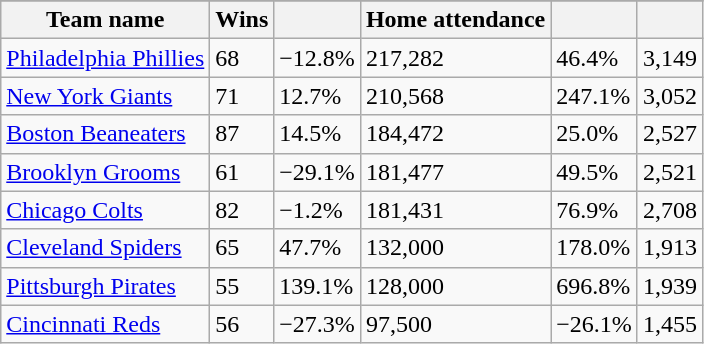<table class="wikitable sortable">
<tr style="text-align:center; font-size:larger;">
</tr>
<tr>
<th>Team name</th>
<th>Wins</th>
<th></th>
<th>Home attendance</th>
<th></th>
<th></th>
</tr>
<tr>
<td><a href='#'>Philadelphia Phillies</a></td>
<td>68</td>
<td>−12.8%</td>
<td>217,282</td>
<td>46.4%</td>
<td>3,149</td>
</tr>
<tr>
<td><a href='#'>New York Giants</a></td>
<td>71</td>
<td>12.7%</td>
<td>210,568</td>
<td>247.1%</td>
<td>3,052</td>
</tr>
<tr>
<td><a href='#'>Boston Beaneaters</a></td>
<td>87</td>
<td>14.5%</td>
<td>184,472</td>
<td>25.0%</td>
<td>2,527</td>
</tr>
<tr>
<td><a href='#'>Brooklyn Grooms</a></td>
<td>61</td>
<td>−29.1%</td>
<td>181,477</td>
<td>49.5%</td>
<td>2,521</td>
</tr>
<tr>
<td><a href='#'>Chicago Colts</a></td>
<td>82</td>
<td>−1.2%</td>
<td>181,431</td>
<td>76.9%</td>
<td>2,708</td>
</tr>
<tr>
<td><a href='#'>Cleveland Spiders</a></td>
<td>65</td>
<td>47.7%</td>
<td>132,000</td>
<td>178.0%</td>
<td>1,913</td>
</tr>
<tr>
<td><a href='#'>Pittsburgh Pirates</a></td>
<td>55</td>
<td>139.1%</td>
<td>128,000</td>
<td>696.8%</td>
<td>1,939</td>
</tr>
<tr>
<td><a href='#'>Cincinnati Reds</a></td>
<td>56</td>
<td>−27.3%</td>
<td>97,500</td>
<td>−26.1%</td>
<td>1,455</td>
</tr>
</table>
